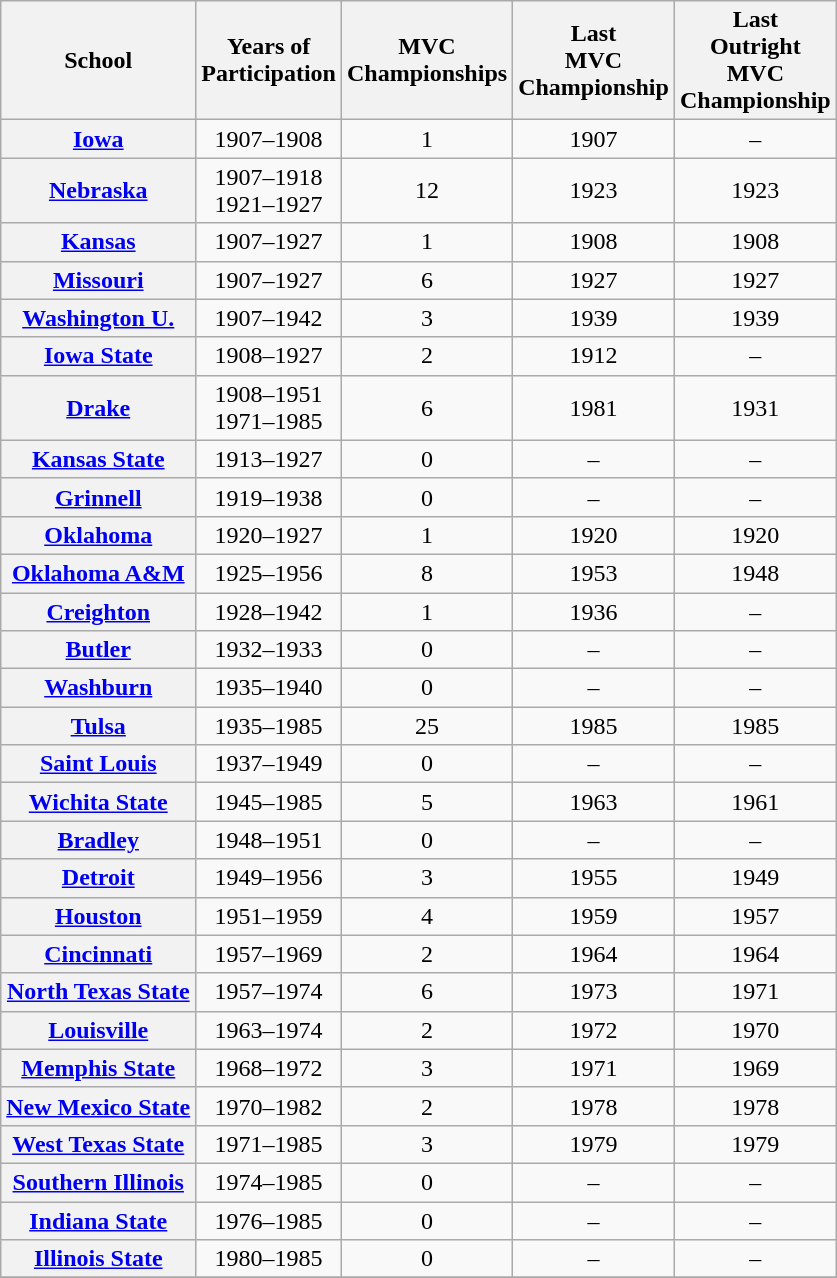<table class="wikitable sortable" style="text-align: center;">
<tr>
<th>School</th>
<th>Years of<br>Participation</th>
<th>MVC<br>Championships</th>
<th>Last<br>MVC<br>Championship</th>
<th>Last<br>Outright<br>MVC<br>Championship</th>
</tr>
<tr>
<th><a href='#'>Iowa</a></th>
<td>1907–1908</td>
<td>1</td>
<td>1907</td>
<td>–</td>
</tr>
<tr>
<th><a href='#'>Nebraska</a></th>
<td>1907–1918<br>1921–1927</td>
<td>12</td>
<td>1923</td>
<td>1923</td>
</tr>
<tr>
<th><a href='#'>Kansas</a></th>
<td>1907–1927</td>
<td>1</td>
<td>1908</td>
<td>1908</td>
</tr>
<tr>
<th><a href='#'>Missouri</a></th>
<td>1907–1927</td>
<td>6</td>
<td>1927</td>
<td>1927</td>
</tr>
<tr>
<th><a href='#'>Washington U.</a></th>
<td>1907–1942</td>
<td>3</td>
<td>1939</td>
<td>1939</td>
</tr>
<tr>
<th><a href='#'>Iowa State</a></th>
<td>1908–1927</td>
<td>2</td>
<td>1912</td>
<td>–</td>
</tr>
<tr>
<th><a href='#'>Drake</a></th>
<td>1908–1951<br>1971–1985</td>
<td>6</td>
<td>1981</td>
<td>1931</td>
</tr>
<tr>
<th><a href='#'>Kansas State</a></th>
<td>1913–1927</td>
<td>0</td>
<td>–</td>
<td>–</td>
</tr>
<tr>
<th><a href='#'>Grinnell</a></th>
<td>1919–1938</td>
<td>0</td>
<td>–</td>
<td>–</td>
</tr>
<tr>
<th><a href='#'>Oklahoma</a></th>
<td>1920–1927</td>
<td>1</td>
<td>1920</td>
<td>1920</td>
</tr>
<tr>
<th><a href='#'>Oklahoma A&M</a></th>
<td>1925–1956</td>
<td>8</td>
<td>1953</td>
<td>1948</td>
</tr>
<tr>
<th><a href='#'>Creighton</a></th>
<td>1928–1942</td>
<td>1</td>
<td>1936</td>
<td>–</td>
</tr>
<tr>
<th><a href='#'>Butler</a></th>
<td>1932–1933</td>
<td>0</td>
<td>–</td>
<td>–</td>
</tr>
<tr>
<th><a href='#'>Washburn</a></th>
<td>1935–1940</td>
<td>0</td>
<td>–</td>
<td>–</td>
</tr>
<tr>
<th><a href='#'>Tulsa</a></th>
<td>1935–1985</td>
<td>25</td>
<td>1985</td>
<td>1985</td>
</tr>
<tr>
<th><a href='#'>Saint Louis</a></th>
<td>1937–1949</td>
<td>0</td>
<td>–</td>
<td>–</td>
</tr>
<tr>
<th><a href='#'>Wichita State</a></th>
<td>1945–1985</td>
<td>5</td>
<td>1963</td>
<td>1961</td>
</tr>
<tr>
<th><a href='#'>Bradley</a></th>
<td>1948–1951</td>
<td>0</td>
<td>–</td>
<td>–</td>
</tr>
<tr>
<th><a href='#'>Detroit</a></th>
<td>1949–1956</td>
<td>3</td>
<td>1955</td>
<td>1949</td>
</tr>
<tr>
<th><a href='#'>Houston</a></th>
<td>1951–1959</td>
<td>4</td>
<td>1959</td>
<td>1957</td>
</tr>
<tr>
<th><a href='#'>Cincinnati</a></th>
<td>1957–1969</td>
<td>2</td>
<td>1964</td>
<td>1964</td>
</tr>
<tr>
<th><a href='#'>North Texas State</a></th>
<td>1957–1974</td>
<td>6</td>
<td>1973</td>
<td>1971</td>
</tr>
<tr>
<th><a href='#'>Louisville</a></th>
<td>1963–1974</td>
<td>2</td>
<td>1972</td>
<td>1970</td>
</tr>
<tr>
<th><a href='#'>Memphis State</a></th>
<td>1968–1972</td>
<td>3</td>
<td>1971</td>
<td>1969</td>
</tr>
<tr>
<th><a href='#'>New Mexico State</a></th>
<td>1970–1982</td>
<td>2</td>
<td>1978</td>
<td>1978</td>
</tr>
<tr>
<th><a href='#'>West Texas State</a></th>
<td>1971–1985</td>
<td>3</td>
<td>1979</td>
<td>1979</td>
</tr>
<tr>
<th><a href='#'>Southern Illinois</a></th>
<td>1974–1985</td>
<td>0</td>
<td>–</td>
<td>–</td>
</tr>
<tr>
<th><a href='#'>Indiana State</a></th>
<td>1976–1985</td>
<td>0</td>
<td>–</td>
<td>–</td>
</tr>
<tr>
<th><a href='#'>Illinois State</a></th>
<td>1980–1985</td>
<td>0</td>
<td>–</td>
<td>–</td>
</tr>
<tr>
</tr>
</table>
